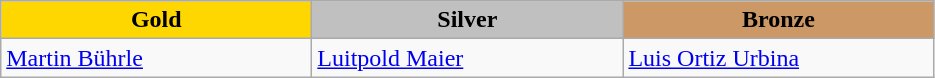<table class="wikitable" style="text-align:left">
<tr align="center">
<td width=200 bgcolor=gold><strong>Gold</strong></td>
<td width=200 bgcolor=silver><strong>Silver</strong></td>
<td width=200 bgcolor=CC9966><strong>Bronze</strong></td>
</tr>
<tr>
<td><a href='#'>Martin Bührle</a><br><em></em></td>
<td><a href='#'>Luitpold Maier</a><br><em></em></td>
<td><a href='#'>Luis Ortiz Urbina</a><br><em></em></td>
</tr>
</table>
